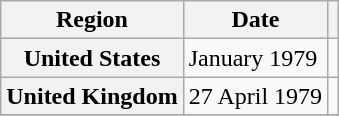<table class="wikitable plainrowheaders">
<tr>
<th scope="col">Region</th>
<th scope="col">Date</th>
<th scope="col"></th>
</tr>
<tr>
<th scope="row">United States</th>
<td>January 1979</td>
<td></td>
</tr>
<tr>
<th scope="row">United Kingdom</th>
<td>27 April 1979</td>
<td></td>
</tr>
<tr>
</tr>
</table>
